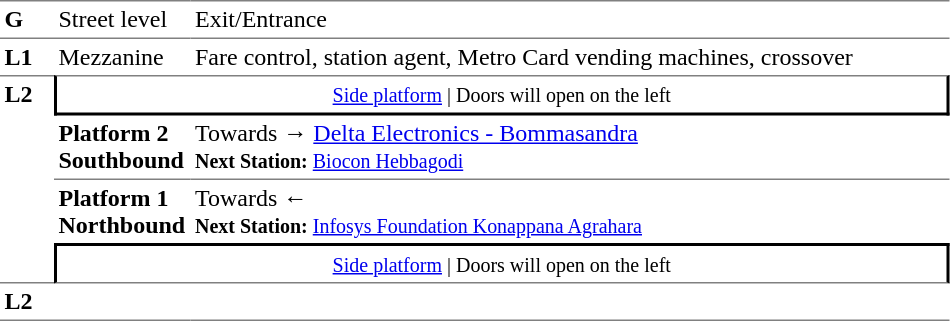<table table border=0 cellspacing=0 cellpadding=3>
<tr>
<td style="border-bottom:solid 1px gray;border-top:solid 1px gray;" width=30 valign=top><strong>G</strong></td>
<td style="border-top:solid 1px gray;border-bottom:solid 1px gray;" width=85 valign=top>Street level</td>
<td style="border-top:solid 1px gray;border-bottom:solid 1px gray;" width=500 valign=top>Exit/Entrance</td>
</tr>
<tr>
<td valign=top><strong>L1</strong></td>
<td valign=top>Mezzanine</td>
<td valign=top>Fare control, station agent, Metro Card vending machines, crossover<br></td>
</tr>
<tr>
<td style="border-top:solid 1px gray;border-bottom:solid 1px gray;" width=30 rowspan=4 valign=top><strong>L2</strong></td>
<td style="border-top:solid 1px gray;border-right:solid 2px black;border-left:solid 2px black;border-bottom:solid 2px black;text-align:center;" colspan=2><small><a href='#'>Side platform</a> | Doors will open on the left </small></td>
</tr>
<tr>
<td style="border-bottom:solid 1px gray;" width=85><span><strong>Platform 2</strong><br><strong>Southbound</strong></span></td>
<td style="border-bottom:solid 1px gray;" width=500>Towards → <a href='#'>Delta Electronics - Bommasandra</a><br><small><strong>Next Station:</strong> <a href='#'>Biocon Hebbagodi</a></small></td>
</tr>
<tr>
<td><span><strong>Platform 1</strong><br><strong>Northbound</strong></span></td>
<td>Towards ← <br><small><strong>Next Station:</strong> <a href='#'>Infosys Foundation Konappana Agrahara</a></small></td>
</tr>
<tr>
<td style="border-top:solid 2px black;border-right:solid 2px black;border-left:solid 2px black;border-bottom:solid 1px gray;" colspan=2  align=center><small><a href='#'>Side platform</a> | Doors will open on the left </small></td>
</tr>
<tr>
<td style="border-bottom:solid 1px gray;" width=30 rowspan=2 valign=top><strong>L2</strong></td>
<td style="border-bottom:solid 1px gray;" width=85></td>
<td style="border-bottom:solid 1px gray;" width=500></td>
</tr>
<tr>
</tr>
</table>
